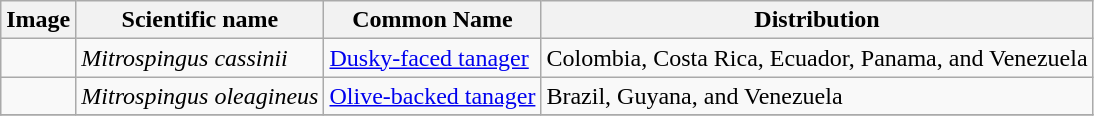<table class="wikitable">
<tr>
<th>Image</th>
<th>Scientific name</th>
<th>Common Name</th>
<th>Distribution</th>
</tr>
<tr>
<td></td>
<td><em>Mitrospingus cassinii</em></td>
<td><a href='#'>Dusky-faced tanager</a></td>
<td>Colombia, Costa Rica, Ecuador, Panama, and Venezuela</td>
</tr>
<tr>
<td></td>
<td><em>Mitrospingus oleagineus</em></td>
<td><a href='#'>Olive-backed tanager</a></td>
<td>Brazil, Guyana, and Venezuela</td>
</tr>
<tr>
</tr>
</table>
